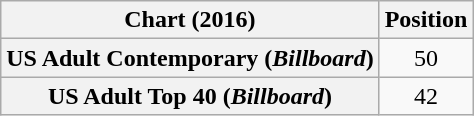<table class="wikitable plainrowheaders sortable" style="text-align:center">
<tr>
<th>Chart (2016)</th>
<th>Position</th>
</tr>
<tr>
<th scope="row">US Adult Contemporary (<em>Billboard</em>)</th>
<td>50</td>
</tr>
<tr>
<th scope="row">US Adult Top 40 (<em>Billboard</em>)</th>
<td>42</td>
</tr>
</table>
